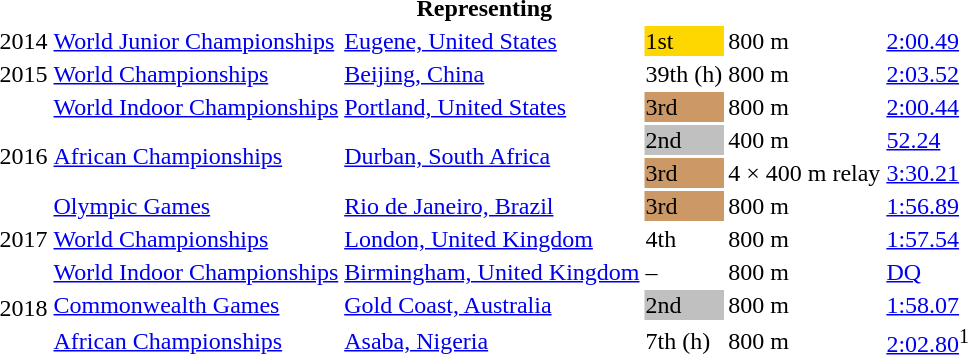<table>
<tr>
<th colspan="6">Representing </th>
</tr>
<tr>
<td>2014</td>
<td><a href='#'>World Junior Championships</a></td>
<td><a href='#'>Eugene, United States</a></td>
<td bgcolor=gold>1st</td>
<td>800 m</td>
<td><a href='#'>2:00.49</a></td>
</tr>
<tr>
<td>2015</td>
<td><a href='#'>World Championships</a></td>
<td><a href='#'>Beijing, China</a></td>
<td>39th (h)</td>
<td>800 m</td>
<td><a href='#'>2:03.52</a></td>
</tr>
<tr>
<td rowspan=4>2016</td>
<td><a href='#'>World Indoor Championships</a></td>
<td><a href='#'>Portland, United States</a></td>
<td bgcolor=cc9966>3rd</td>
<td>800 m</td>
<td><a href='#'>2:00.44</a></td>
</tr>
<tr>
<td rowspan=2><a href='#'>African Championships</a></td>
<td rowspan=2><a href='#'>Durban, South Africa</a></td>
<td bgcolor=silver>2nd</td>
<td>400 m</td>
<td><a href='#'>52.24</a></td>
</tr>
<tr>
<td bgcolor=cc9966>3rd</td>
<td>4 × 400 m relay</td>
<td><a href='#'>3:30.21</a></td>
</tr>
<tr>
<td><a href='#'>Olympic Games</a></td>
<td><a href='#'>Rio de Janeiro, Brazil</a></td>
<td bgcolor=cc9966>3rd</td>
<td>800 m</td>
<td><a href='#'>1:56.89</a></td>
</tr>
<tr>
<td>2017</td>
<td><a href='#'>World Championships</a></td>
<td><a href='#'>London, United Kingdom</a></td>
<td>4th</td>
<td>800 m</td>
<td><a href='#'>1:57.54</a></td>
</tr>
<tr>
<td rowspan=3>2018</td>
<td><a href='#'>World Indoor Championships</a></td>
<td><a href='#'>Birmingham, United Kingdom</a></td>
<td>–</td>
<td>800 m</td>
<td><a href='#'>DQ</a></td>
</tr>
<tr>
<td><a href='#'>Commonwealth Games</a></td>
<td><a href='#'>Gold Coast, Australia</a></td>
<td bgcolor=silver>2nd</td>
<td>800 m</td>
<td><a href='#'>1:58.07</a></td>
</tr>
<tr>
<td><a href='#'>African Championships</a></td>
<td><a href='#'>Asaba, Nigeria</a></td>
<td>7th (h)</td>
<td>800 m</td>
<td><a href='#'>2:02.80</a><sup>1</sup></td>
</tr>
</table>
